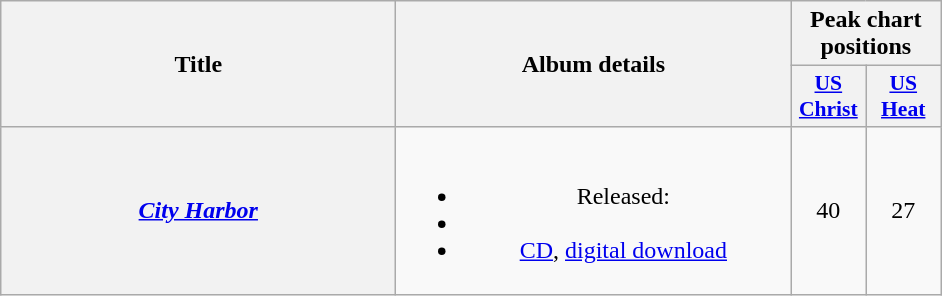<table class="wikitable plainrowheaders" style="text-align:center;">
<tr>
<th scope="col" rowspan="2" style="width:16em;">Title</th>
<th scope="col" rowspan="2" style="width:16em;">Album details</th>
<th scope="col" colspan="2">Peak chart positions</th>
</tr>
<tr>
<th style="width:3em; font-size:90%"><a href='#'>US<br>Christ</a></th>
<th style="width:3em; font-size:90%"><a href='#'>US<br>Heat</a></th>
</tr>
<tr>
<th scope="row"><em><a href='#'>City Harbor</a></em></th>
<td><br><ul><li>Released: </li><li></li><li><a href='#'>CD</a>, <a href='#'>digital download</a></li></ul></td>
<td>40</td>
<td>27</td>
</tr>
</table>
